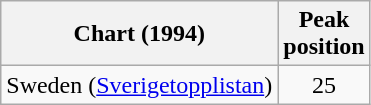<table class="wikitable">
<tr>
<th>Chart (1994)</th>
<th>Peak<br>position</th>
</tr>
<tr>
<td>Sweden (<a href='#'>Sverigetopplistan</a>)</td>
<td align="center">25</td>
</tr>
</table>
